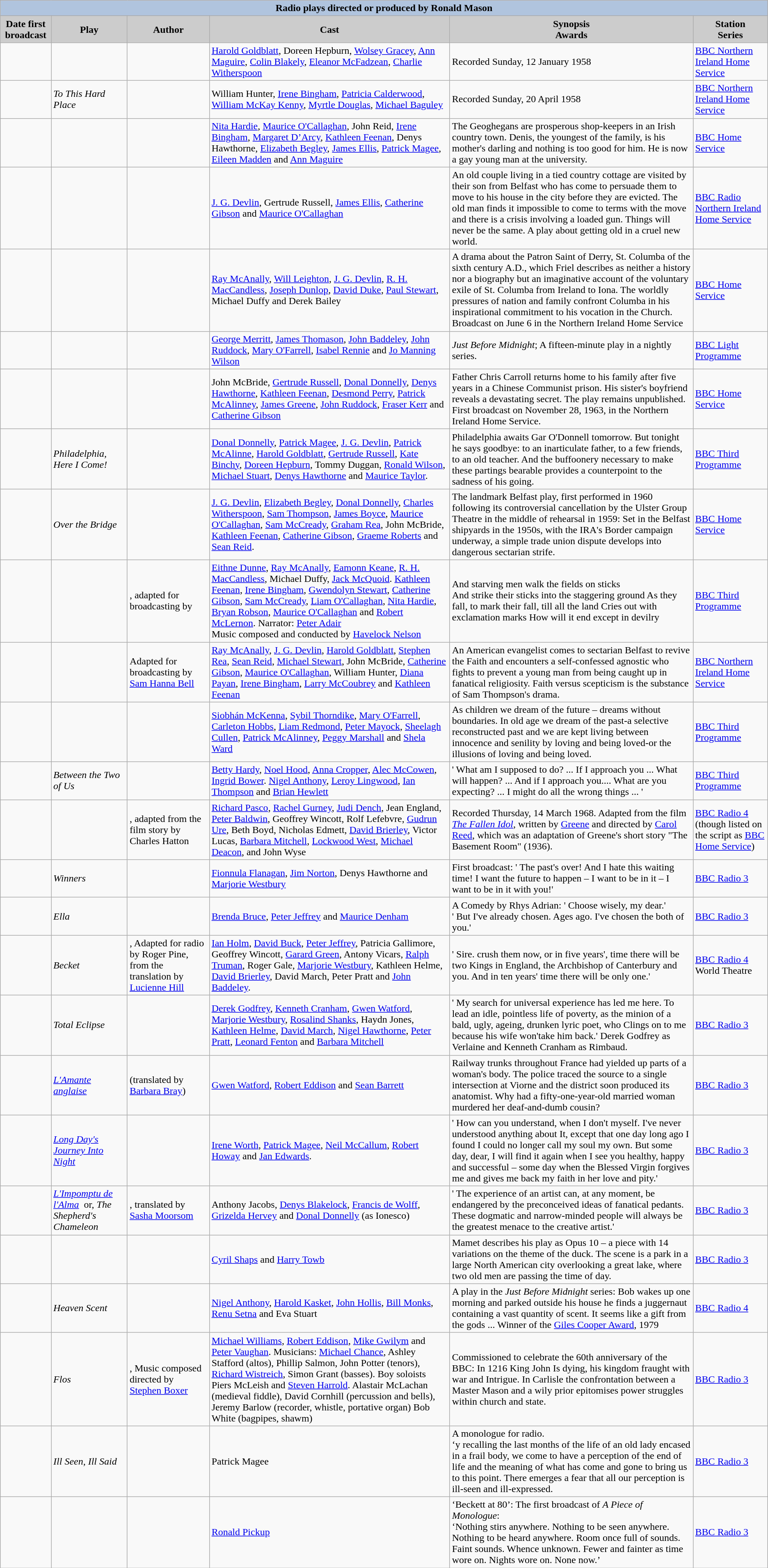<table class="wikitable sortable">
<tr style="text-align:center;">
<th colspan=6 style="background:#B0C4DE;">Radio plays directed or produced by Ronald Mason</th>
</tr>
<tr style="text-align:center;">
<th style="background-color:#ccc;">Date first broadcast</th>
<th style="background-color:#ccc;">Play</th>
<th style="background-color:#ccc;">Author</th>
<th style="background-color:#ccc;" class="unsortable">Cast</th>
<th style="background-color:#ccc;" class="unsortable">Synopsis<br>Awards</th>
<th style="background-color:#ccc;">Station<br>Series<br></th>
</tr>
<tr id="A Sort of Freedom">
<td></td>
<td><em></em></td>
<td></td>
<td><a href='#'>Harold Goldblatt</a>, Doreen Hepburn, <a href='#'>Wolsey Gracey</a>, <a href='#'>Ann Maguire</a>, <a href='#'>Colin Blakely</a>, <a href='#'>Eleanor McFadzean</a>, <a href='#'>Charlie Witherspoon</a></td>
<td>Recorded Sunday, 12 January 1958</td>
<td><a href='#'>BBC Northern Ireland Home Service</a></td>
</tr>
<tr id="To This Hard Place">
<td></td>
<td><em>To This Hard Place</em></td>
<td></td>
<td>William Hunter, <a href='#'>Irene Bingham</a>, <a href='#'>Patricia Calderwood</a>, <a href='#'>William McKay Kenny</a>, <a href='#'>Myrtle Douglas</a>, <a href='#'>Michael Baguley</a></td>
<td>Recorded Sunday, 20 April 1958</td>
<td><a href='#'>BBC Northern Ireland Home Service</a></td>
</tr>
<tr id="The Whiteheaded Boy">
<td></td>
<td><em></em></td>
<td></td>
<td><a href='#'>Nita Hardie</a>, <a href='#'>Maurice O'Callaghan</a>, John Reid, <a href='#'>Irene Bingham</a>, <a href='#'>Margaret D’Arcy</a>, <a href='#'>Kathleen Feenan</a>, Denys Hawthorne, <a href='#'>Elizabeth Begley</a>, <a href='#'>James Ellis</a>, <a href='#'>Patrick Magee</a>, <a href='#'>Eileen Madden</a> and <a href='#'>Ann Maguire</a></td>
<td>The Geoghegans are prosperous shop-keepers in an Irish country town. Denis, the youngest of the family, is his mother's darling and nothing is too good for him. He is now a gay young man at the university.</td>
<td><a href='#'>BBC Home Service</a></td>
</tr>
<tr id="The Old House">
<td></td>
<td><em></em></td>
<td></td>
<td><a href='#'>J. G. Devlin</a>, Gertrude Russell, <a href='#'>James Ellis</a>, <a href='#'>Catherine Gibson</a> and <a href='#'>Maurice O'Callaghan</a></td>
<td>An old couple living in a tied country cottage are visited by their son from Belfast who has come to persuade them to move to his house in the city before they are evicted. The old man finds it impossible to come to terms with the move and there is a crisis involving a loaded gun. Things will never be the same. A play about getting old in a cruel new world.</td>
<td><a href='#'>BBC Radio</a><br><a href='#'>Northern Ireland Home Service</a></td>
</tr>
<tr id="The Enemy Within">
<td></td>
<td><em></em></td>
<td></td>
<td><a href='#'>Ray McAnally</a>, <a href='#'>Will Leighton</a>, <a href='#'>J. G. Devlin</a>, <a href='#'>R. H. MacCandless</a>, <a href='#'>Joseph Dunlop</a>, <a href='#'>David Duke</a>, <a href='#'>Paul Stewart</a>, Michael Duffy and Derek Bailey</td>
<td>A drama about the Patron Saint of Derry, St. Columba of the sixth century A.D., which Friel describes as neither a history nor a biography but an imaginative account of the voluntary exile of St. Columba from Ireland to Iona. The worldly pressures of nation and family confront Columba in his inspirational commitment to his vocation in the Church. Broadcast on June 6 in the Northern Ireland Home Service</td>
<td><a href='#'>BBC Home Service</a></td>
</tr>
<tr id="The Founder Members">
<td></td>
<td><em></em></td>
<td></td>
<td><a href='#'>George Merritt</a>, <a href='#'>James Thomason</a>, <a href='#'>John Baddeley</a>, <a href='#'>John Ruddock</a>, <a href='#'>Mary O'Farrell</a>, <a href='#'>Isabel Rennie</a> and <a href='#'>Jo Manning Wilson</a></td>
<td><em>Just Before Midnight</em>; A fifteen-minute play in a nightly series.</td>
<td><a href='#'>BBC Light Programme</a></td>
</tr>
<tr id="The Blind Mice">
<td></td>
<td><em></em> </td>
<td></td>
<td>John McBride, <a href='#'>Gertrude Russell</a>, <a href='#'>Donal Donnelly</a>, <a href='#'>Denys Hawthorne</a>, <a href='#'>Kathleen Feenan</a>, <a href='#'>Desmond Perry</a>, <a href='#'>Patrick McAlinney</a>, <a href='#'>James Greene</a>, <a href='#'>John Ruddock</a>, <a href='#'>Fraser Kerr</a> and <a href='#'>Catherine Gibson</a></td>
<td>Father Chris Carroll returns home to his family after five years in a Chinese Communist prison. His sister's boyfriend reveals a devastating secret. The play remains unpublished. First broadcast on November 28, 1963, in the Northern Ireland Home Service.</td>
<td><a href='#'>BBC Home Service</a></td>
</tr>
<tr id="Philadelphia, Here I Come!">
<td></td>
<td><em>Philadelphia, Here I Come!</em></td>
<td></td>
<td><a href='#'>Donal Donnelly</a>, <a href='#'>Patrick Magee</a>, <a href='#'>J. G. Devlin</a>, <a href='#'>Patrick McAlinne</a>, <a href='#'>Harold Goldblatt</a>, <a href='#'>Gertrude Russell</a>, <a href='#'>Kate Binchy</a>, <a href='#'>Doreen Hepburn</a>, Tommy Duggan, <a href='#'>Ronald Wilson</a>, <a href='#'>Michael Stuart</a>, <a href='#'>Denys Hawthorne</a> and <a href='#'>Maurice Taylor</a>.</td>
<td>Philadelphia awaits Gar O'Donnell tomorrow. But tonight he says goodbye: to an inarticulate father, to a few friends, to an old teacher. And the buffoonery necessary to make these partings bearable provides a counterpoint to the sadness of his going.</td>
<td><a href='#'>BBC Third Programme</a></td>
</tr>
<tr id="Over the Bridge">
<td></td>
<td><em>Over the Bridge</em></td>
<td></td>
<td><a href='#'>J. G. Devlin</a>, <a href='#'>Elizabeth Begley</a>, <a href='#'>Donal Donnelly</a>, <a href='#'>Charles Witherspoon</a>, <a href='#'>Sam Thompson</a>, <a href='#'>James Boyce</a>, <a href='#'>Maurice O'Callaghan</a>, <a href='#'>Sam McCready</a>, <a href='#'>Graham Rea</a>, John McBride, <a href='#'>Kathleen Feenan</a>, <a href='#'>Catherine Gibson</a>, <a href='#'>Graeme Roberts</a> and <a href='#'>Sean Reid</a>.</td>
<td>The landmark Belfast play, first performed in 1960 following its controversial cancellation by the Ulster Group Theatre in the middle of rehearsal in 1959: Set in the Belfast shipyards in the 1950s, with the IRA's Border campaign underway, a simple trade union dispute develops into dangerous sectarian strife.</td>
<td><a href='#'>BBC Home Service</a></td>
</tr>
<tr id="The Countess Cathleen">
<td></td>
<td><em></em></td>
<td>, adapted for broadcasting by </td>
<td><a href='#'>Eithne Dunne</a>, <a href='#'>Ray McAnally</a>, <a href='#'>Eamonn Keane</a>, <a href='#'>R. H. MacCandless</a>, Michael Duffy, <a href='#'>Jack McQuoid</a>. <a href='#'>Kathleen Feenan</a>, <a href='#'>Irene Bingham</a>, <a href='#'>Gwendolyn Stewart</a>, <a href='#'>Catherine Gibson</a>, <a href='#'>Sam McCready</a>, <a href='#'>Liam O'Callaghan</a>, <a href='#'>Nita Hardie</a>, <a href='#'>Bryan Robson</a>, <a href='#'>Maurice O'Callaghan</a> and <a href='#'>Robert McLernon</a>. Narrator: <a href='#'>Peter Adair</a><br>Music composed and conducted by <a href='#'>Havelock Nelson</a></td>
<td>And starving men walk the fields on sticks<br>And strike their sticks into the staggering ground 
As they fall, to mark their fall, till all the land 
Cries out with exclamation marks 
How will it end except in devilry</td>
<td><a href='#'>BBC Third Programme</a></td>
</tr>
<tr id="The Evangelist">
<td></td>
<td><em></em></td>
<td> Adapted for broadcasting by <a href='#'>Sam Hanna Bell</a></td>
<td><a href='#'>Ray McAnally</a>, <a href='#'>J. G. Devlin</a>, <a href='#'>Harold Goldblatt</a>, <a href='#'>Stephen Rea</a>, <a href='#'>Sean Reid</a>, <a href='#'>Michael Stewart</a>, John McBride, <a href='#'>Catherine Gibson</a>, <a href='#'>Maurice O'Callaghan</a>, William Hunter, <a href='#'>Diana Payan</a>, <a href='#'>Irene Bingham</a>, <a href='#'>Larry McCoubrey</a> and <a href='#'>Kathleen Feenan</a></td>
<td>An American evangelist comes to sectarian Belfast to revive the Faith and encounters a self-confessed agnostic who fights to prevent a young man from being caught up in fanatical religiosity. Faith versus scepticism is the substance of Sam Thompson's drama.</td>
<td><a href='#'>BBC Northern Ireland Home Service</a></td>
</tr>
<tr id="The Loves of Cass McGuire">
<td></td>
<td><em></em> </td>
<td></td>
<td><a href='#'>Siobhán McKenna</a>, <a href='#'>Sybil Thorndike</a>, <a href='#'>Mary O'Farrell</a>, <a href='#'>Carleton Hobbs</a>, <a href='#'>Liam Redmond</a>, <a href='#'>Peter Mayock</a>, <a href='#'>Sheelagh Cullen</a>, <a href='#'>Patrick McAlinney</a>, <a href='#'>Peggy Marshall</a> and <a href='#'>Shela Ward</a></td>
<td>As children we dream of the future – dreams without boundaries. In old age we dream of the past-a selective reconstructed past and we are kept living between innocence and senility by loving and being loved-or the illusions of loving and being loved.</td>
<td><a href='#'>BBC Third Programme</a></td>
</tr>
<tr id="Between the Two of Us">
<td></td>
<td><em>Between the Two of Us</em> </td>
<td></td>
<td><a href='#'>Betty Hardy</a>, <a href='#'>Noel Hood</a>, <a href='#'>Anna Cropper</a>, <a href='#'>Alec McCowen</a>, <a href='#'>Ingrid Bower</a>. <a href='#'>Nigel Anthony</a>, <a href='#'>Leroy Lingwood</a>, <a href='#'>Ian Thompson</a> and <a href='#'>Brian Hewlett</a></td>
<td>' What am I supposed to do? ... If I approach you ... What will happen? ... And if I approach you.... What are you expecting? ... I might do all the wrong things ... '</td>
<td><a href='#'>BBC Third Programme</a></td>
</tr>
<tr id="The Fallen Idol">
<td></td>
<td><em></em></td>
<td>, adapted from the film story by Charles Hatton</td>
<td><a href='#'>Richard Pasco</a>, <a href='#'>Rachel Gurney</a>, <a href='#'>Judi Dench</a>, Jean England, <a href='#'>Peter Baldwin</a>, Geoffrey Wincott, Rolf Lefebvre, <a href='#'>Gudrun Ure</a>, Beth Boyd, Nicholas Edmett, <a href='#'>David Brierley</a>, Victor Lucas, <a href='#'>Barbara Mitchell</a>, <a href='#'>Lockwood West</a>, <a href='#'>Michael Deacon</a>, and John Wyse</td>
<td>Recorded Thursday, 14 March 1968.  Adapted from the film <em><a href='#'>The Fallen Idol</a></em>, written by <a href='#'>Greene</a> and directed by <a href='#'>Carol Reed</a>, which was an adaptation of Greene's short story "The Basement Room" (1936).</td>
<td><a href='#'>BBC Radio 4</a> (though listed on the script as <a href='#'>BBC Home Service</a>)</td>
</tr>
<tr id="Winners">
<td></td>
<td><em>Winners</em> </td>
<td></td>
<td><a href='#'>Fionnula Flanagan</a>, <a href='#'>Jim Norton</a>, Denys Hawthorne and <a href='#'>Marjorie Westbury</a></td>
<td>First broadcast: ' The past's over! And I hate this waiting time! I want the future to happen – I want to be in it – I want to be in it with you!'</td>
<td><a href='#'>BBC Radio 3</a></td>
</tr>
<tr id="Ella">
<td></td>
<td><em>Ella</em> </td>
<td></td>
<td><a href='#'>Brenda Bruce</a>, <a href='#'>Peter Jeffrey</a> and <a href='#'>Maurice Denham</a></td>
<td>A Comedy by Rhys Adrian: ' Choose wisely, my dear.'<br>' But I've already chosen. Ages ago. I've chosen the both of you.'</td>
<td><a href='#'>BBC Radio 3</a></td>
</tr>
<tr id="Becket">
<td></td>
<td><em>Becket</em></td>
<td>, Adapted for radio by Roger Pine, from the translation by <a href='#'>Lucienne Hill</a></td>
<td><a href='#'>Ian Holm</a>, <a href='#'>David Buck</a>, <a href='#'>Peter Jeffrey</a>, Patricia Gallimore, Geoffrey Wincott, <a href='#'>Garard Green</a>, Antony Vicars, <a href='#'>Ralph Truman</a>, Roger Gale, <a href='#'>Marjorie Westbury</a>, Kathleen Helme, <a href='#'>David Brierley</a>, David March, Peter Pratt and <a href='#'>John Baddeley</a>.</td>
<td>' Sire. crush them now, or in five years', time there will be two Kings in England, the Archbishop of Canterbury and you. And in ten years' time there will be only one.'</td>
<td><a href='#'>BBC Radio 4</a><br>World Theatre</td>
</tr>
<tr id="Total Eclipse">
<td></td>
<td><em>Total Eclipse</em> </td>
<td></td>
<td><a href='#'>Derek Godfrey</a>, <a href='#'>Kenneth Cranham</a>, <a href='#'>Gwen Watford</a>, <a href='#'>Marjorie Westbury</a>, <a href='#'>Rosalind Shanks</a>, Haydn Jones, <a href='#'>Kathleen Helme</a>, <a href='#'>David March</a>, <a href='#'>Nigel Hawthorne</a>, <a href='#'>Peter Pratt</a>, <a href='#'>Leonard Fenton</a> and <a href='#'>Barbara Mitchell</a></td>
<td>' My search for universal experience has led me here. To lead an idle, pointless life of poverty, as the minion of a bald, ugly, ageing, drunken lyric poet, who Clings on to me because his wife won'take him back.'  Derek Godfrey as Verlaine and Kenneth Cranham as Rimbaud.</td>
<td><a href='#'>BBC Radio 3</a></td>
</tr>
<tr id="L'Amante anglaise">
<td></td>
<td><em><a href='#'>L'Amante anglaise</a></em></td>
<td> (translated by <a href='#'>Barbara Bray</a>)</td>
<td><a href='#'>Gwen Watford</a>, <a href='#'>Robert Eddison</a> and <a href='#'>Sean Barrett</a></td>
<td>Railway trunks throughout France had yielded up parts of a woman's body. The police traced the source to a single intersection at Viorne and the district soon produced its anatomist. Why had a fifty-one-year-old married woman murdered her deaf-and-dumb cousin?</td>
<td><a href='#'>BBC Radio 3</a></td>
</tr>
<tr id="Long Day's Journey Into Night">
<td></td>
<td><em><a href='#'>Long Day's Journey Into Night</a></em> </td>
<td></td>
<td><a href='#'>Irene Worth</a>, <a href='#'>Patrick Magee</a>, <a href='#'>Neil McCallum</a>, <a href='#'>Robert Howay</a> and <a href='#'>Jan Edwards</a>.</td>
<td>' How can you understand, when I don't myself. I've never understood anything about It, except that one day long ago I found I could no longer call my soul my own. But some day, dear, I will find it again when I see you healthy, happy and successful – some day when the Blessed Virgin forgives me and gives me back my faith in her love and pity.'</td>
<td><a href='#'>BBC Radio 3</a></td>
</tr>
<tr id="L'Impromptu de l'Alma">
<td></td>
<td><em><a href='#'>L'Impomptu de l'Alma</a></em>  or, <em>The Shepherd's Chameleon</em></td>
<td>, translated by <a href='#'>Sasha Moorsom</a></td>
<td>Anthony Jacobs, <a href='#'>Denys Blakelock</a>, <a href='#'>Francis de Wolff</a>, <a href='#'>Grizelda Hervey</a> and <a href='#'>Donal Donnelly</a> (as Ionesco)</td>
<td>' The experience of an artist can, at any moment, be endangered by the preconceived ideas of fanatical pedants. These dogmatic and narrow-minded people will always be the greatest menace to the creative artist.'</td>
<td><a href='#'>BBC Radio 3</a></td>
</tr>
<tr id="The Duck Variations">
<td></td>
<td><em></em></td>
<td></td>
<td><a href='#'>Cyril Shaps</a> and <a href='#'>Harry Towb</a></td>
<td>Mamet describes his play as Opus 10 – a piece with 14 variations on the theme of the duck. The scene is a park in a large North American city overlooking a great lake, where two old men are passing the time of day.</td>
<td><a href='#'>BBC Radio 3</a></td>
</tr>
<tr id="Heaven Scent">
<td></td>
<td><em>Heaven Scent</em></td>
<td></td>
<td><a href='#'>Nigel Anthony</a>, <a href='#'>Harold Kasket</a>, <a href='#'>John Hollis</a>, <a href='#'>Bill Monks</a>, <a href='#'>Renu Setna</a> and Eva Stuart</td>
<td>A play in the <em>Just Before Midnight</em> series: Bob wakes up one morning and parked outside his house he finds a juggernaut containing a vast quantity of scent. It seems like a gift from the gods ... Winner of the <a href='#'>Giles Cooper Award</a>, 1979</td>
<td><a href='#'>BBC Radio 4</a></td>
</tr>
<tr id="Flos">
<td></td>
<td><em>Flos</em></td>
<td>, Music composed directed by <a href='#'>Stephen Boxer</a></td>
<td><a href='#'>Michael Williams</a>, <a href='#'>Robert Eddison</a>, <a href='#'>Mike Gwilym</a> and <a href='#'>Peter Vaughan</a>. Musicians: <a href='#'>Michael Chance</a>, Ashley Stafford (altos), Phillip Salmon, John Potter (tenors), <a href='#'>Richard Wistreich</a>, Simon Grant (basses). Boy soloists Piers McLeish and <a href='#'>Steven Harrold</a>. Alastair McLachan (medieval fiddle), David Cornhill (percussion and bells), Jeremy Barlow (recorder, whistle, portative organ) Bob White (bagpipes, shawm)</td>
<td>Commissioned to celebrate the 60th anniversary of the BBC: In 1216 King John Is dying, his kingdom fraught with war and Intrigue. In Carlisle the confrontation between a Master Mason and a wily prior epitomises power struggles within church and state.</td>
<td><a href='#'>BBC Radio 3</a></td>
</tr>
<tr id="Ill Seen, Ill Said">
<td></td>
<td><em>Ill Seen, Ill Said</em></td>
<td></td>
<td>Patrick Magee</td>
<td>A monologue for radio.<br>‘y recalling the last months of the life of an old lady encased in a frail body, we come to have a perception of the end of life and the meaning of what has come and gone to bring us to this point. There emerges a fear that all our perception is ill-seen and ill-expressed.</td>
<td><a href='#'>BBC Radio 3</a></td>
</tr>
<tr id="A Piece of Monologue">
<td></td>
<td><em></em></td>
<td></td>
<td><a href='#'>Ronald Pickup</a></td>
<td>‘Beckett at 80’: The first broadcast of <em>A Piece of Monologue</em>:<br>‘Nothing stirs anywhere.
Nothing to be seen anywhere. Nothing to be heard anywhere. Room once full of sounds. Faint sounds. Whence unknown. 
Fewer and fainter as time wore on. Nights wore on. None now.’</td>
<td><a href='#'>BBC Radio 3</a></td>
</tr>
</table>
